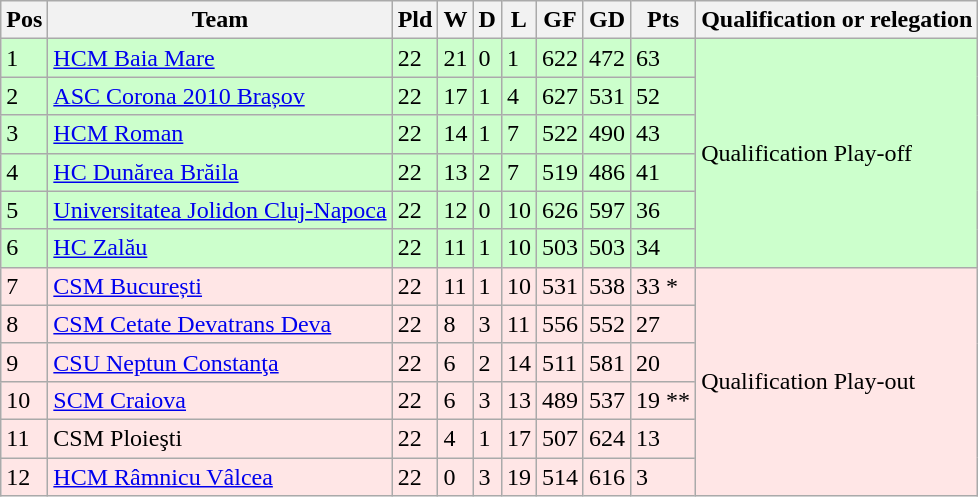<table class="wikitable">
<tr>
<th>Pos</th>
<th>Team</th>
<th>Pld</th>
<th>W</th>
<th>D</th>
<th>L</th>
<th>GF</th>
<th>GD</th>
<th>Pts</th>
<th>Qualification or relegation</th>
</tr>
<tr style="background: #CCFFCC;">
<td>1</td>
<td><a href='#'>HCM Baia Mare</a></td>
<td>22</td>
<td>21</td>
<td>0</td>
<td>1</td>
<td>622</td>
<td>472</td>
<td>63</td>
<td rowspan=6>Qualification Play-off</td>
</tr>
<tr style="background: #CCFFCC;">
<td>2</td>
<td><a href='#'>ASC Corona 2010 Brașov</a></td>
<td>22</td>
<td>17</td>
<td>1</td>
<td>4</td>
<td>627</td>
<td>531</td>
<td>52</td>
</tr>
<tr style="background: #CCFFCC;">
<td>3</td>
<td><a href='#'>HCM Roman</a></td>
<td>22</td>
<td>14</td>
<td>1</td>
<td>7</td>
<td>522</td>
<td>490</td>
<td>43</td>
</tr>
<tr style="background: #CCFFCC;">
<td>4</td>
<td><a href='#'>HC Dunărea Brăila</a></td>
<td>22</td>
<td>13</td>
<td>2</td>
<td>7</td>
<td>519</td>
<td>486</td>
<td>41</td>
</tr>
<tr style="background: #CCFFCC;">
<td>5</td>
<td><a href='#'>Universitatea Jolidon Cluj-Napoca</a></td>
<td>22</td>
<td>12</td>
<td>0</td>
<td>10</td>
<td>626</td>
<td>597</td>
<td>36</td>
</tr>
<tr style="background: #CCFFCC;">
<td>6</td>
<td><a href='#'>HC Zalău</a></td>
<td>22</td>
<td>11</td>
<td>1</td>
<td>10</td>
<td>503</td>
<td>503</td>
<td>34</td>
</tr>
<tr style="background: #FFE6E6;">
<td>7</td>
<td><a href='#'>CSM București</a></td>
<td>22</td>
<td>11</td>
<td>1</td>
<td>10</td>
<td>531</td>
<td>538</td>
<td>33 *</td>
<td rowspan=6>Qualification Play-out</td>
</tr>
<tr style="background: #FFE6E6;">
<td>8</td>
<td><a href='#'>CSM Cetate Devatrans Deva</a></td>
<td>22</td>
<td>8</td>
<td>3</td>
<td>11</td>
<td>556</td>
<td>552</td>
<td>27</td>
</tr>
<tr style="background: #FFE6E6;">
<td>9</td>
<td><a href='#'>CSU Neptun Constanţa</a></td>
<td>22</td>
<td>6</td>
<td>2</td>
<td>14</td>
<td>511</td>
<td>581</td>
<td>20</td>
</tr>
<tr style="background: #FFE6E6;">
<td>10</td>
<td><a href='#'>SCM Craiova</a></td>
<td>22</td>
<td>6</td>
<td>3</td>
<td>13</td>
<td>489</td>
<td>537</td>
<td>19 **</td>
</tr>
<tr style="background: #FFE6E6;">
<td>11</td>
<td>CSM Ploieşti</td>
<td>22</td>
<td>4</td>
<td>1</td>
<td>17</td>
<td>507</td>
<td>624</td>
<td>13</td>
</tr>
<tr style="background: #FFE6E6;">
<td>12</td>
<td><a href='#'>HCM Râmnicu Vâlcea</a></td>
<td>22</td>
<td>0</td>
<td>3</td>
<td>19</td>
<td>514</td>
<td>616</td>
<td>3</td>
</tr>
</table>
